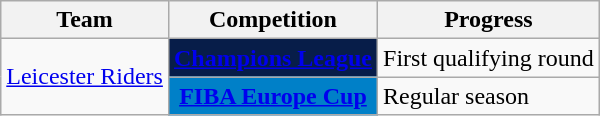<table class="wikitable sortable">
<tr>
<th>Team</th>
<th>Competition</th>
<th>Progress</th>
</tr>
<tr>
<td rowspan=2><a href='#'>Leicester Riders</a></td>
<td style="background-color:#071D49;color:#D0D3D4;text-align:center"><strong><a href='#'><span>Champions League</span></a></strong></td>
<td>First qualifying round</td>
</tr>
<tr>
<td style="background-color:#0080C8;color:white;text-align:center"><strong><a href='#'><span>FIBA Europe Cup</span></a></strong></td>
<td>Regular season</td>
</tr>
</table>
